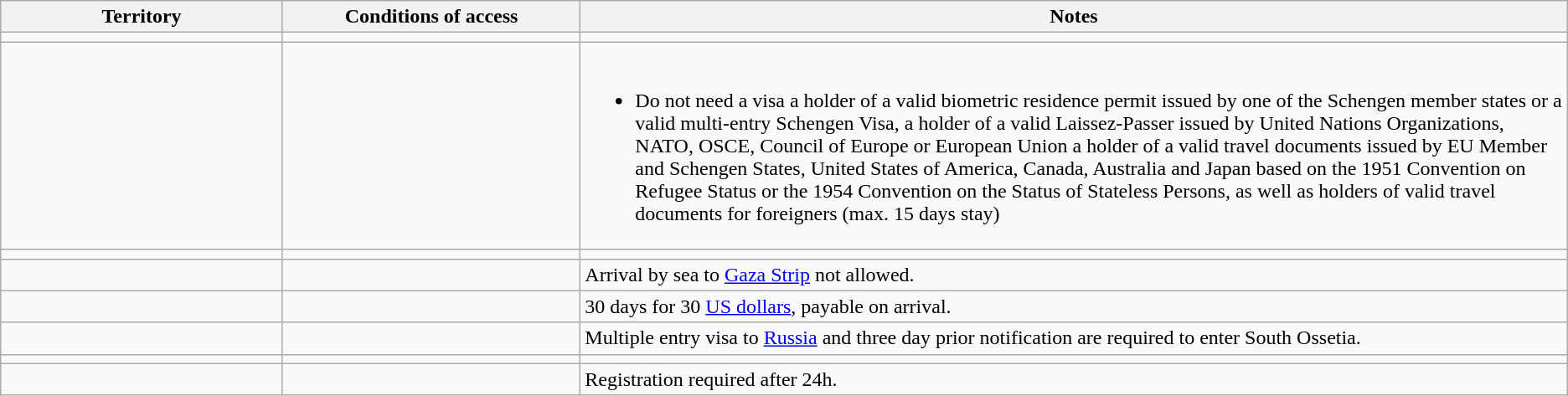<table class="wikitable" style="text-align: left; table-layout: fixed;">
<tr>
<th width="18%">Territory</th>
<th width="19%">Conditions of access</th>
<th>Notes</th>
</tr>
<tr>
<td></td>
<td></td>
<td></td>
</tr>
<tr>
<td></td>
<td></td>
<td><br><ul><li>Do not need a visa a holder of a valid biometric residence permit issued by one of the Schengen member states or a valid multi-entry Schengen Visa, a holder of a valid Laissez-Passer issued by United Nations Organizations, NATO, OSCE, Council of Europe or European Union a holder of a valid travel documents issued by EU Member and Schengen States, United States of America, Canada, Australia and Japan based on the 1951 Convention on Refugee Status or the 1954 Convention on the Status of Stateless Persons, as well as holders of valid travel documents for foreigners (max. 15 days stay)</li></ul></td>
</tr>
<tr>
<td></td>
<td></td>
<td></td>
</tr>
<tr>
<td></td>
<td></td>
<td>Arrival by sea to <a href='#'>Gaza Strip</a> not allowed.</td>
</tr>
<tr>
<td></td>
<td></td>
<td>30 days for 30 <a href='#'>US dollars</a>, payable on arrival.</td>
</tr>
<tr>
<td></td>
<td></td>
<td>Multiple entry visa to <a href='#'>Russia</a> and three day prior notification are required to enter South Ossetia.</td>
</tr>
<tr>
<td></td>
<td></td>
<td></td>
</tr>
<tr>
<td></td>
<td></td>
<td>Registration required after 24h.</td>
</tr>
</table>
